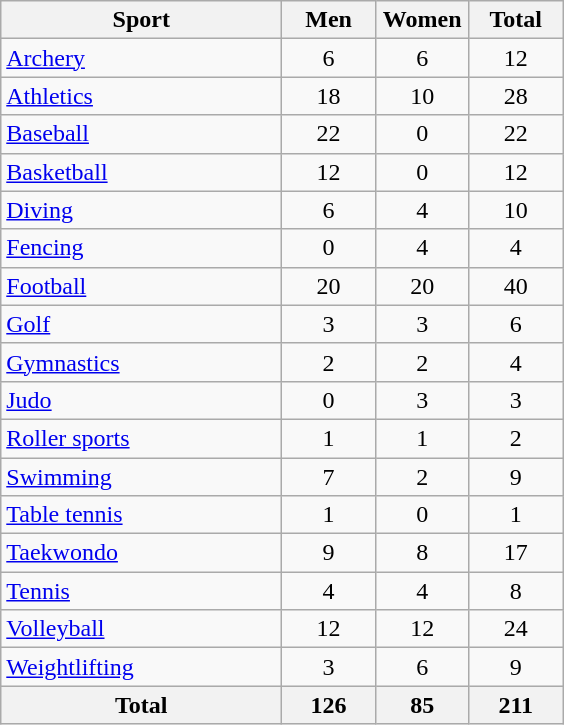<table class="wikitable sortable" style="text-align:center;">
<tr>
<th width=180>Sport</th>
<th width=55>Men</th>
<th width=55>Women</th>
<th width=55>Total</th>
</tr>
<tr>
<td align=left><a href='#'>Archery</a></td>
<td>6</td>
<td>6</td>
<td>12</td>
</tr>
<tr>
<td align=left><a href='#'>Athletics</a></td>
<td>18</td>
<td>10</td>
<td>28</td>
</tr>
<tr>
<td align=left><a href='#'>Baseball</a></td>
<td>22</td>
<td>0</td>
<td>22</td>
</tr>
<tr>
<td align=left><a href='#'>Basketball</a></td>
<td>12</td>
<td>0</td>
<td>12</td>
</tr>
<tr>
<td align=left><a href='#'>Diving</a></td>
<td>6</td>
<td>4</td>
<td>10</td>
</tr>
<tr>
<td align=left><a href='#'>Fencing</a></td>
<td>0</td>
<td>4</td>
<td>4</td>
</tr>
<tr>
<td align=left><a href='#'>Football</a></td>
<td>20</td>
<td>20</td>
<td>40</td>
</tr>
<tr>
<td align=left><a href='#'>Golf</a></td>
<td>3</td>
<td>3</td>
<td>6</td>
</tr>
<tr>
<td align=left><a href='#'>Gymnastics</a></td>
<td>2</td>
<td>2</td>
<td>4</td>
</tr>
<tr>
<td align=left><a href='#'>Judo</a></td>
<td>0</td>
<td>3</td>
<td>3</td>
</tr>
<tr>
<td align=left><a href='#'>Roller sports</a></td>
<td>1</td>
<td>1</td>
<td>2</td>
</tr>
<tr>
<td align=left><a href='#'>Swimming</a></td>
<td>7</td>
<td>2</td>
<td>9</td>
</tr>
<tr>
<td align=left><a href='#'>Table tennis</a></td>
<td>1</td>
<td>0</td>
<td>1</td>
</tr>
<tr>
<td align=left><a href='#'>Taekwondo</a></td>
<td>9</td>
<td>8</td>
<td>17</td>
</tr>
<tr>
<td align=left><a href='#'>Tennis</a></td>
<td>4</td>
<td>4</td>
<td>8</td>
</tr>
<tr>
<td align=left><a href='#'>Volleyball</a></td>
<td>12</td>
<td>12</td>
<td>24</td>
</tr>
<tr>
<td align=left><a href='#'>Weightlifting</a></td>
<td>3</td>
<td>6</td>
<td>9</td>
</tr>
<tr class="sortbottom">
<th>Total</th>
<th>126</th>
<th>85</th>
<th>211</th>
</tr>
</table>
